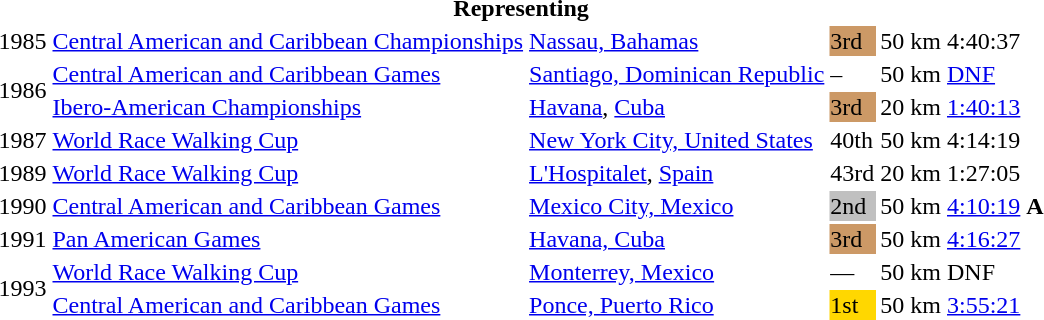<table>
<tr>
<th colspan="6">Representing </th>
</tr>
<tr>
<td>1985</td>
<td><a href='#'>Central American and Caribbean Championships</a></td>
<td><a href='#'>Nassau, Bahamas</a></td>
<td bgcolor="cc9966">3rd</td>
<td>50 km</td>
<td>4:40:37</td>
</tr>
<tr>
<td rowspan=2>1986</td>
<td><a href='#'>Central American and Caribbean Games</a></td>
<td><a href='#'>Santiago, Dominican Republic</a></td>
<td>–</td>
<td>50 km</td>
<td><a href='#'>DNF</a></td>
</tr>
<tr>
<td><a href='#'>Ibero-American Championships</a></td>
<td><a href='#'>Havana</a>, <a href='#'>Cuba</a></td>
<td bgcolor="cc9966">3rd</td>
<td>20 km</td>
<td><a href='#'>1:40:13</a></td>
</tr>
<tr>
<td>1987</td>
<td><a href='#'>World Race Walking Cup</a></td>
<td><a href='#'>New York City, United States</a></td>
<td>40th</td>
<td>50 km</td>
<td>4:14:19</td>
</tr>
<tr>
<td>1989</td>
<td><a href='#'>World Race Walking Cup</a></td>
<td><a href='#'>L'Hospitalet</a>, <a href='#'>Spain</a></td>
<td>43rd</td>
<td>20 km</td>
<td>1:27:05</td>
</tr>
<tr>
<td>1990</td>
<td><a href='#'>Central American and Caribbean Games</a></td>
<td><a href='#'>Mexico City, Mexico</a></td>
<td bgcolor="silver">2nd</td>
<td>50 km</td>
<td><a href='#'>4:10:19</a> <strong>A</strong></td>
</tr>
<tr>
<td>1991</td>
<td><a href='#'>Pan American Games</a></td>
<td><a href='#'>Havana, Cuba</a></td>
<td bgcolor="cc9966">3rd</td>
<td>50 km</td>
<td><a href='#'>4:16:27</a></td>
</tr>
<tr>
<td rowspan=2>1993</td>
<td><a href='#'>World Race Walking Cup</a></td>
<td><a href='#'>Monterrey, Mexico</a></td>
<td>—</td>
<td>50 km</td>
<td>DNF</td>
</tr>
<tr>
<td><a href='#'>Central American and Caribbean Games</a></td>
<td><a href='#'>Ponce, Puerto Rico</a></td>
<td bgcolor="gold">1st</td>
<td>50 km</td>
<td><a href='#'>3:55:21</a></td>
</tr>
</table>
